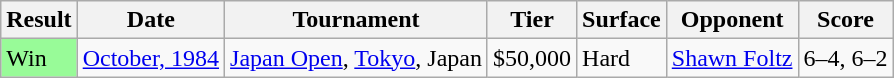<table class="sortable wikitable">
<tr>
<th>Result</th>
<th>Date</th>
<th>Tournament</th>
<th>Tier</th>
<th>Surface</th>
<th>Opponent</th>
<th class="unsortable">Score</th>
</tr>
<tr>
<td style="background:#98FB98;">Win</td>
<td><a href='#'>October, 1984</a></td>
<td><a href='#'>Japan Open</a>, <a href='#'>Tokyo</a>, Japan</td>
<td>$50,000</td>
<td>Hard</td>
<td> <a href='#'>Shawn Foltz</a></td>
<td>6–4, 6–2</td>
</tr>
</table>
